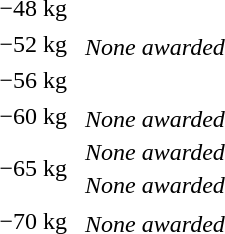<table>
<tr>
<td rowspan=2>−48 kg</td>
<td rowspan=2></td>
<td rowspan=2></td>
<td></td>
</tr>
<tr>
<td></td>
</tr>
<tr>
<td rowspan=2>−52 kg</td>
<td rowspan=2></td>
<td rowspan=2></td>
<td></td>
</tr>
<tr>
<td><em>None awarded</em></td>
</tr>
<tr>
<td rowspan=2>−56 kg</td>
<td rowspan=2></td>
<td rowspan=2></td>
<td></td>
</tr>
<tr>
<td></td>
</tr>
<tr>
<td rowspan=2>−60 kg</td>
<td rowspan=2></td>
<td rowspan=2></td>
<td></td>
</tr>
<tr>
<td><em>None awarded</em></td>
</tr>
<tr>
<td rowspan=2>−65 kg</td>
<td rowspan=2></td>
<td rowspan=2></td>
<td><em>None awarded</em></td>
</tr>
<tr>
<td><em>None awarded</em></td>
</tr>
<tr>
<td rowspan=2>−70 kg</td>
<td rowspan=2></td>
<td rowspan=2></td>
<td></td>
</tr>
<tr>
<td><em>None awarded</em></td>
</tr>
</table>
